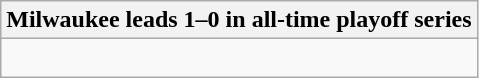<table class="wikitable collapsible collapsed">
<tr>
<th>Milwaukee leads 1–0 in all-time playoff series</th>
</tr>
<tr>
<td><br></td>
</tr>
</table>
